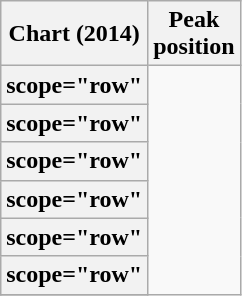<table class="wikitable sortable plainrowheaders" style="text-align:center;">
<tr>
<th scope="col">Chart (2014)</th>
<th scope="col">Peak<br>position</th>
</tr>
<tr>
<th>scope="row"</th>
</tr>
<tr>
<th>scope="row"</th>
</tr>
<tr>
<th>scope="row"</th>
</tr>
<tr>
<th>scope="row"</th>
</tr>
<tr>
<th>scope="row"</th>
</tr>
<tr>
<th>scope="row"</th>
</tr>
<tr>
</tr>
</table>
